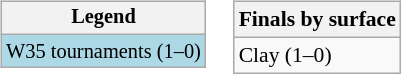<table>
<tr valign=top>
<td><br><table class=wikitable style="font-size:85%">
<tr>
<th>Legend</th>
</tr>
<tr style="background:lightblue;">
<td>W35 tournaments (1–0)</td>
</tr>
</table>
</td>
<td><br><table class=wikitable style="font-size:90%">
<tr>
<th>Finals by surface</th>
</tr>
<tr>
<td>Clay (1–0)</td>
</tr>
</table>
</td>
</tr>
</table>
